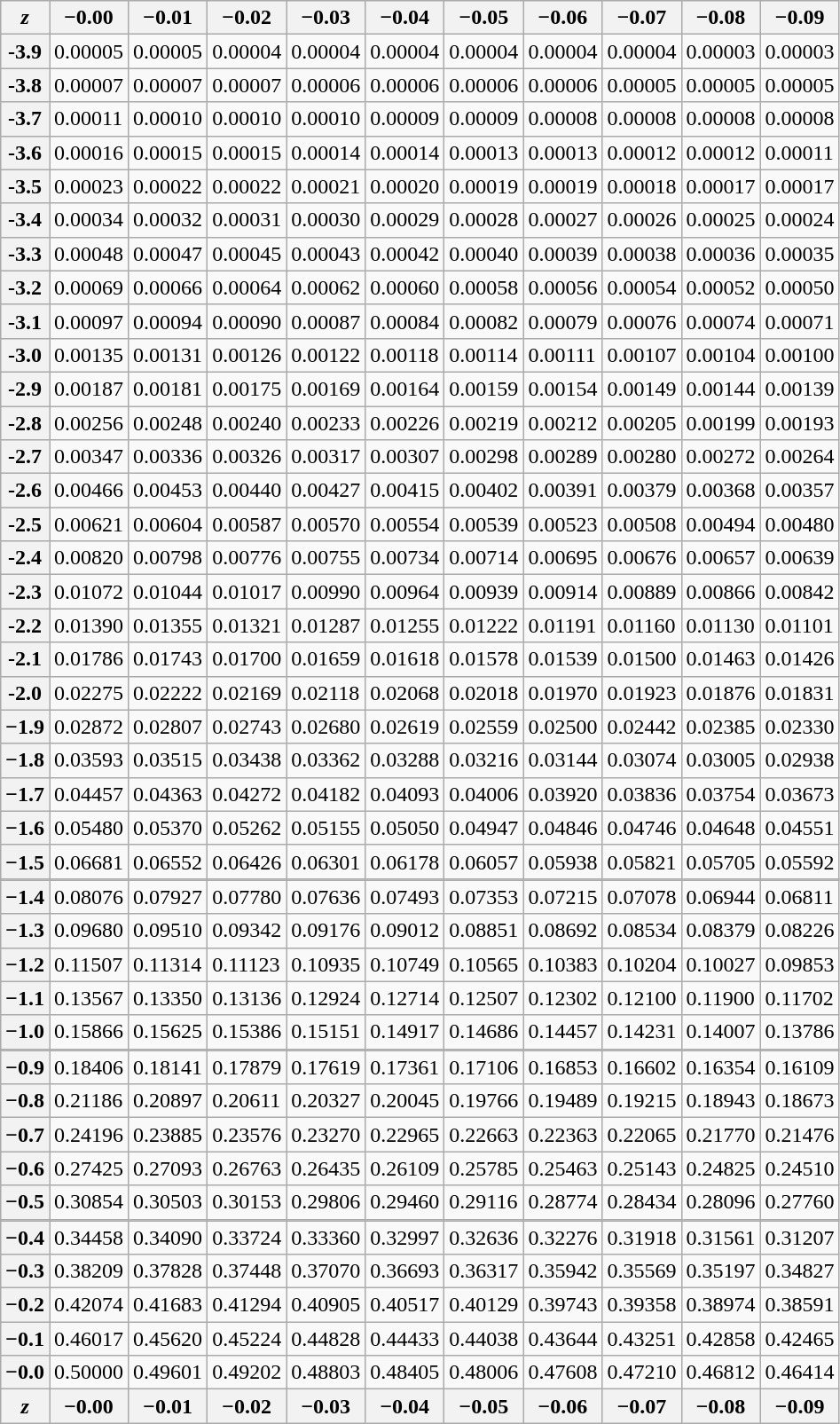<table class="wikitable">
<tr>
<th><em>z</em></th>
<th>−0.00</th>
<th>−0.01</th>
<th>−0.02</th>
<th>−0.03</th>
<th>−0.04</th>
<th>−0.05</th>
<th>−0.06</th>
<th>−0.07</th>
<th>−0.08</th>
<th>−0.09</th>
</tr>
<tr>
<th>-3.9</th>
<td>0.00005</td>
<td>0.00005</td>
<td>0.00004</td>
<td>0.00004</td>
<td>0.00004</td>
<td>0.00004</td>
<td>0.00004</td>
<td>0.00004</td>
<td>0.00003</td>
<td>0.00003</td>
</tr>
<tr>
<th>-3.8</th>
<td>0.00007</td>
<td>0.00007</td>
<td>0.00007</td>
<td>0.00006</td>
<td>0.00006</td>
<td>0.00006</td>
<td>0.00006</td>
<td>0.00005</td>
<td>0.00005</td>
<td>0.00005</td>
</tr>
<tr>
<th>-3.7</th>
<td>0.00011</td>
<td>0.00010</td>
<td>0.00010</td>
<td>0.00010</td>
<td>0.00009</td>
<td>0.00009</td>
<td>0.00008</td>
<td>0.00008</td>
<td>0.00008</td>
<td>0.00008</td>
</tr>
<tr>
<th>-3.6</th>
<td>0.00016</td>
<td>0.00015</td>
<td>0.00015</td>
<td>0.00014</td>
<td>0.00014</td>
<td>0.00013</td>
<td>0.00013</td>
<td>0.00012</td>
<td>0.00012</td>
<td>0.00011</td>
</tr>
<tr>
<th>-3.5</th>
<td>0.00023</td>
<td>0.00022</td>
<td>0.00022</td>
<td>0.00021</td>
<td>0.00020</td>
<td>0.00019</td>
<td>0.00019</td>
<td>0.00018</td>
<td>0.00017</td>
<td>0.00017</td>
</tr>
<tr>
<th>-3.4</th>
<td>0.00034</td>
<td>0.00032</td>
<td>0.00031</td>
<td>0.00030</td>
<td>0.00029</td>
<td>0.00028</td>
<td>0.00027</td>
<td>0.00026</td>
<td>0.00025</td>
<td>0.00024</td>
</tr>
<tr>
<th>-3.3</th>
<td>0.00048</td>
<td>0.00047</td>
<td>0.00045</td>
<td>0.00043</td>
<td>0.00042</td>
<td>0.00040</td>
<td>0.00039</td>
<td>0.00038</td>
<td>0.00036</td>
<td>0.00035</td>
</tr>
<tr>
<th>-3.2</th>
<td>0.00069</td>
<td>0.00066</td>
<td>0.00064</td>
<td>0.00062</td>
<td>0.00060</td>
<td>0.00058</td>
<td>0.00056</td>
<td>0.00054</td>
<td>0.00052</td>
<td>0.00050</td>
</tr>
<tr>
<th>-3.1</th>
<td>0.00097</td>
<td>0.00094</td>
<td>0.00090</td>
<td>0.00087</td>
<td>0.00084</td>
<td>0.00082</td>
<td>0.00079</td>
<td>0.00076</td>
<td>0.00074</td>
<td>0.00071</td>
</tr>
<tr>
<th>-3.0</th>
<td>0.00135</td>
<td>0.00131</td>
<td>0.00126</td>
<td>0.00122</td>
<td>0.00118</td>
<td>0.00114</td>
<td>0.00111</td>
<td>0.00107</td>
<td>0.00104</td>
<td>0.00100</td>
</tr>
<tr>
<th>-2.9</th>
<td>0.00187</td>
<td>0.00181</td>
<td>0.00175</td>
<td>0.00169</td>
<td>0.00164</td>
<td>0.00159</td>
<td>0.00154</td>
<td>0.00149</td>
<td>0.00144</td>
<td>0.00139</td>
</tr>
<tr>
<th>-2.8</th>
<td>0.00256</td>
<td>0.00248</td>
<td>0.00240</td>
<td>0.00233</td>
<td>0.00226</td>
<td>0.00219</td>
<td>0.00212</td>
<td>0.00205</td>
<td>0.00199</td>
<td>0.00193</td>
</tr>
<tr>
<th>-2.7</th>
<td>0.00347</td>
<td>0.00336</td>
<td>0.00326</td>
<td>0.00317</td>
<td>0.00307</td>
<td>0.00298</td>
<td>0.00289</td>
<td>0.00280</td>
<td>0.00272</td>
<td>0.00264</td>
</tr>
<tr>
<th>-2.6</th>
<td>0.00466</td>
<td>0.00453</td>
<td>0.00440</td>
<td>0.00427</td>
<td>0.00415</td>
<td>0.00402</td>
<td>0.00391</td>
<td>0.00379</td>
<td>0.00368</td>
<td>0.00357</td>
</tr>
<tr>
<th>-2.5</th>
<td>0.00621</td>
<td>0.00604</td>
<td>0.00587</td>
<td>0.00570</td>
<td>0.00554</td>
<td>0.00539</td>
<td>0.00523</td>
<td>0.00508</td>
<td>0.00494</td>
<td>0.00480</td>
</tr>
<tr>
<th>-2.4</th>
<td>0.00820</td>
<td>0.00798</td>
<td>0.00776</td>
<td>0.00755</td>
<td>0.00734</td>
<td>0.00714</td>
<td>0.00695</td>
<td>0.00676</td>
<td>0.00657</td>
<td>0.00639</td>
</tr>
<tr>
<th>-2.3</th>
<td>0.01072</td>
<td>0.01044</td>
<td>0.01017</td>
<td>0.00990</td>
<td>0.00964</td>
<td>0.00939</td>
<td>0.00914</td>
<td>0.00889</td>
<td>0.00866</td>
<td>0.00842</td>
</tr>
<tr>
<th>-2.2</th>
<td>0.01390</td>
<td>0.01355</td>
<td>0.01321</td>
<td>0.01287</td>
<td>0.01255</td>
<td>0.01222</td>
<td>0.01191</td>
<td>0.01160</td>
<td>0.01130</td>
<td>0.01101</td>
</tr>
<tr>
<th>-2.1</th>
<td>0.01786</td>
<td>0.01743</td>
<td>0.01700</td>
<td>0.01659</td>
<td>0.01618</td>
<td>0.01578</td>
<td>0.01539</td>
<td>0.01500</td>
<td>0.01463</td>
<td>0.01426</td>
</tr>
<tr>
<th>-2.0</th>
<td>0.02275</td>
<td>0.02222</td>
<td>0.02169</td>
<td>0.02118</td>
<td>0.02068</td>
<td>0.02018</td>
<td>0.01970</td>
<td>0.01923</td>
<td>0.01876</td>
<td>0.01831</td>
</tr>
<tr>
<th>−1.9</th>
<td>0.02872</td>
<td>0.02807</td>
<td>0.02743</td>
<td>0.02680</td>
<td>0.02619</td>
<td>0.02559</td>
<td>0.02500</td>
<td>0.02442</td>
<td>0.02385</td>
<td>0.02330</td>
</tr>
<tr>
<th>−1.8</th>
<td>0.03593</td>
<td>0.03515</td>
<td>0.03438</td>
<td>0.03362</td>
<td>0.03288</td>
<td>0.03216</td>
<td>0.03144</td>
<td>0.03074</td>
<td>0.03005</td>
<td>0.02938</td>
</tr>
<tr>
<th>−1.7</th>
<td>0.04457</td>
<td>0.04363</td>
<td>0.04272</td>
<td>0.04182</td>
<td>0.04093</td>
<td>0.04006</td>
<td>0.03920</td>
<td>0.03836</td>
<td>0.03754</td>
<td>0.03673</td>
</tr>
<tr>
<th>−1.6</th>
<td>0.05480</td>
<td>0.05370</td>
<td>0.05262</td>
<td>0.05155</td>
<td>0.05050</td>
<td>0.04947</td>
<td>0.04846</td>
<td>0.04746</td>
<td>0.04648</td>
<td>0.04551</td>
</tr>
<tr>
<th>−1.5</th>
<td>0.06681</td>
<td>0.06552</td>
<td>0.06426</td>
<td>0.06301</td>
<td>0.06178</td>
<td>0.06057</td>
<td>0.05938</td>
<td>0.05821</td>
<td>0.05705</td>
<td>0.05592</td>
</tr>
<tr>
<td colspan="11" style="padding: 0;"></td>
</tr>
<tr>
<th>−1.4</th>
<td>0.08076</td>
<td>0.07927</td>
<td>0.07780</td>
<td>0.07636</td>
<td>0.07493</td>
<td>0.07353</td>
<td>0.07215</td>
<td>0.07078</td>
<td>0.06944</td>
<td>0.06811</td>
</tr>
<tr>
<th>−1.3</th>
<td>0.09680</td>
<td>0.09510</td>
<td>0.09342</td>
<td>0.09176</td>
<td>0.09012</td>
<td>0.08851</td>
<td>0.08692</td>
<td>0.08534</td>
<td>0.08379</td>
<td>0.08226</td>
</tr>
<tr>
<th>−1.2</th>
<td>0.11507</td>
<td>0.11314</td>
<td>0.11123</td>
<td>0.10935</td>
<td>0.10749</td>
<td>0.10565</td>
<td>0.10383</td>
<td>0.10204</td>
<td>0.10027</td>
<td>0.09853</td>
</tr>
<tr>
<th>−1.1</th>
<td>0.13567</td>
<td>0.13350</td>
<td>0.13136</td>
<td>0.12924</td>
<td>0.12714</td>
<td>0.12507</td>
<td>0.12302</td>
<td>0.12100</td>
<td>0.11900</td>
<td>0.11702</td>
</tr>
<tr>
<th>−1.0</th>
<td>0.15866</td>
<td>0.15625</td>
<td>0.15386</td>
<td>0.15151</td>
<td>0.14917</td>
<td>0.14686</td>
<td>0.14457</td>
<td>0.14231</td>
<td>0.14007</td>
<td>0.13786</td>
</tr>
<tr>
<td colspan="11" style="padding: 0;"></td>
</tr>
<tr>
<th>−0.9</th>
<td>0.18406</td>
<td>0.18141</td>
<td>0.17879</td>
<td>0.17619</td>
<td>0.17361</td>
<td>0.17106</td>
<td>0.16853</td>
<td>0.16602</td>
<td>0.16354</td>
<td>0.16109</td>
</tr>
<tr>
<th>−0.8</th>
<td>0.21186</td>
<td>0.20897</td>
<td>0.20611</td>
<td>0.20327</td>
<td>0.20045</td>
<td>0.19766</td>
<td>0.19489</td>
<td>0.19215</td>
<td>0.18943</td>
<td>0.18673</td>
</tr>
<tr>
<th>−0.7</th>
<td>0.24196</td>
<td>0.23885</td>
<td>0.23576</td>
<td>0.23270</td>
<td>0.22965</td>
<td>0.22663</td>
<td>0.22363</td>
<td>0.22065</td>
<td>0.21770</td>
<td>0.21476</td>
</tr>
<tr>
<th>−0.6</th>
<td>0.27425</td>
<td>0.27093</td>
<td>0.26763</td>
<td>0.26435</td>
<td>0.26109</td>
<td>0.25785</td>
<td>0.25463</td>
<td>0.25143</td>
<td>0.24825</td>
<td>0.24510</td>
</tr>
<tr>
<th>−0.5</th>
<td>0.30854</td>
<td>0.30503</td>
<td>0.30153</td>
<td>0.29806</td>
<td>0.29460</td>
<td>0.29116</td>
<td>0.28774</td>
<td>0.28434</td>
<td>0.28096</td>
<td>0.27760</td>
</tr>
<tr>
<td colspan="11" style="padding: 0;"></td>
</tr>
<tr>
<th>−0.4</th>
<td>0.34458</td>
<td>0.34090</td>
<td>0.33724</td>
<td>0.33360</td>
<td>0.32997</td>
<td>0.32636</td>
<td>0.32276</td>
<td>0.31918</td>
<td>0.31561</td>
<td>0.31207</td>
</tr>
<tr>
<th>−0.3</th>
<td>0.38209</td>
<td>0.37828</td>
<td>0.37448</td>
<td>0.37070</td>
<td>0.36693</td>
<td>0.36317</td>
<td>0.35942</td>
<td>0.35569</td>
<td>0.35197</td>
<td>0.34827</td>
</tr>
<tr>
<th>−0.2</th>
<td>0.42074</td>
<td>0.41683</td>
<td>0.41294</td>
<td>0.40905</td>
<td>0.40517</td>
<td>0.40129</td>
<td>0.39743</td>
<td>0.39358</td>
<td>0.38974</td>
<td>0.38591</td>
</tr>
<tr>
<th>−0.1</th>
<td>0.46017</td>
<td>0.45620</td>
<td>0.45224</td>
<td>0.44828</td>
<td>0.44433</td>
<td>0.44038</td>
<td>0.43644</td>
<td>0.43251</td>
<td>0.42858</td>
<td>0.42465</td>
</tr>
<tr>
<th>−0.0</th>
<td>0.50000</td>
<td>0.49601</td>
<td>0.49202</td>
<td>0.48803</td>
<td>0.48405</td>
<td>0.48006</td>
<td>0.47608</td>
<td>0.47210</td>
<td>0.46812</td>
<td>0.46414</td>
</tr>
<tr>
<th><em>z</em></th>
<th>−0.00</th>
<th>−0.01</th>
<th>−0.02</th>
<th>−0.03</th>
<th>−0.04</th>
<th>−0.05</th>
<th>−0.06</th>
<th>−0.07</th>
<th>−0.08</th>
<th>−0.09</th>
</tr>
</table>
